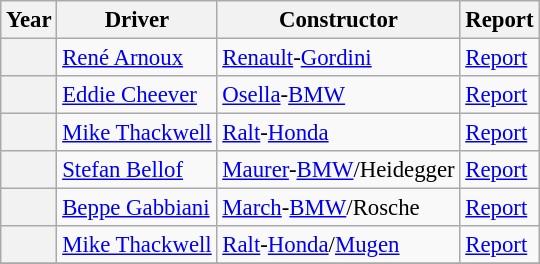<table class="wikitable" style="font-size: 95%;">
<tr>
<th>Year</th>
<th>Driver</th>
<th>Constructor</th>
<th>Report</th>
</tr>
<tr>
<th></th>
<td><a href='#'>René Arnoux</a></td>
<td><a href='#'>Renault</a>-<a href='#'>Gordini</a></td>
<td><a href='#'>Report</a></td>
</tr>
<tr>
<th></th>
<td><a href='#'>Eddie Cheever</a></td>
<td><a href='#'>Osella</a>-<a href='#'>BMW</a></td>
<td><a href='#'>Report</a></td>
</tr>
<tr>
<th></th>
<td><a href='#'>Mike Thackwell</a></td>
<td><a href='#'>Ralt</a>-<a href='#'>Honda</a></td>
<td><a href='#'>Report</a></td>
</tr>
<tr>
<th></th>
<td><a href='#'>Stefan Bellof</a></td>
<td><a href='#'>Maurer</a>-<a href='#'>BMW</a>/Heidegger</td>
<td><a href='#'>Report</a></td>
</tr>
<tr>
<th></th>
<td><a href='#'>Beppe Gabbiani</a></td>
<td><a href='#'>March</a>-<a href='#'>BMW</a>/Rosche</td>
<td><a href='#'>Report</a></td>
</tr>
<tr>
<th></th>
<td><a href='#'>Mike Thackwell</a></td>
<td><a href='#'>Ralt</a>-<a href='#'>Honda</a>/<a href='#'>Mugen</a></td>
<td><a href='#'>Report</a></td>
</tr>
<tr>
</tr>
</table>
